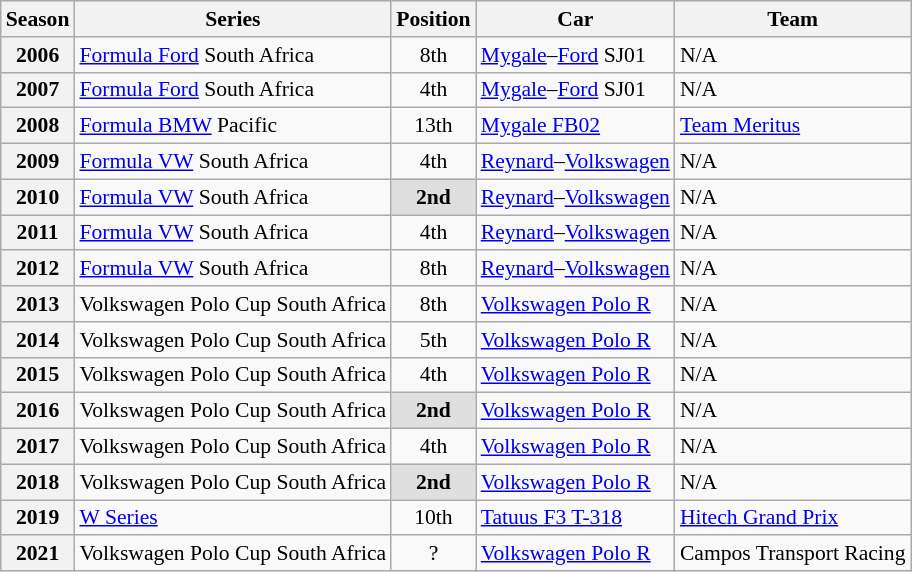<table class="wikitable" style="font-size: 90%;">
<tr>
<th>Season</th>
<th>Series</th>
<th>Position</th>
<th>Car</th>
<th>Team</th>
</tr>
<tr>
<th>2006</th>
<td><a href='#'>Formula Ford</a> South Africa</td>
<td align="center">8th</td>
<td><a href='#'>Mygale</a>–<a href='#'>Ford</a> SJ01</td>
<td>N/A</td>
</tr>
<tr>
<th>2007</th>
<td><a href='#'>Formula Ford</a> South Africa</td>
<td align="center">4th</td>
<td><a href='#'>Mygale</a>–<a href='#'>Ford</a> SJ01</td>
<td>N/A</td>
</tr>
<tr>
<th>2008</th>
<td><a href='#'>Formula BMW</a> Pacific</td>
<td align="center">13th</td>
<td><a href='#'>Mygale FB02</a></td>
<td><a href='#'>Team Meritus</a></td>
</tr>
<tr>
<th>2009</th>
<td><a href='#'>Formula VW</a> South Africa</td>
<td align="center">4th</td>
<td><a href='#'>Reynard</a>–<a href='#'>Volkswagen</a></td>
<td>N/A</td>
</tr>
<tr>
<th>2010</th>
<td><a href='#'>Formula VW</a> South Africa</td>
<td align="center" style="background:#dfdfdf;"><strong>2nd</strong></td>
<td><a href='#'>Reynard</a>–<a href='#'>Volkswagen</a></td>
<td>N/A</td>
</tr>
<tr>
<th>2011</th>
<td><a href='#'>Formula VW</a> South Africa</td>
<td align="center">4th</td>
<td><a href='#'>Reynard</a>–<a href='#'>Volkswagen</a></td>
<td>N/A</td>
</tr>
<tr>
<th>2012</th>
<td><a href='#'>Formula VW</a> South Africa</td>
<td align="center">8th</td>
<td><a href='#'>Reynard</a>–<a href='#'>Volkswagen</a></td>
<td>N/A</td>
</tr>
<tr>
<th>2013</th>
<td>Volkswagen Polo Cup South Africa</td>
<td align="center">8th</td>
<td><a href='#'>Volkswagen Polo R</a></td>
<td>N/A</td>
</tr>
<tr>
<th>2014</th>
<td>Volkswagen Polo Cup South Africa</td>
<td align="center">5th</td>
<td><a href='#'>Volkswagen Polo R</a></td>
<td>N/A</td>
</tr>
<tr>
<th>2015</th>
<td>Volkswagen Polo Cup South Africa</td>
<td align="center">4th</td>
<td><a href='#'>Volkswagen Polo R</a></td>
<td>N/A</td>
</tr>
<tr>
<th>2016</th>
<td>Volkswagen Polo Cup South Africa</td>
<td align="center" style="background:#dfdfdf;"><strong>2nd</strong></td>
<td><a href='#'>Volkswagen Polo R</a></td>
<td>N/A</td>
</tr>
<tr>
<th>2017</th>
<td>Volkswagen Polo Cup South Africa</td>
<td align="center">4th</td>
<td><a href='#'>Volkswagen Polo R</a></td>
<td>N/A</td>
</tr>
<tr>
<th>2018</th>
<td>Volkswagen Polo Cup South Africa</td>
<td align="center" style="background:#dfdfdf;"><strong>2nd</strong></td>
<td><a href='#'>Volkswagen Polo R</a></td>
<td>N/A</td>
</tr>
<tr>
<th>2019</th>
<td><a href='#'>W Series</a></td>
<td align="center">10th</td>
<td><a href='#'>Tatuus F3 T-318</a></td>
<td><a href='#'>Hitech Grand Prix</a></td>
</tr>
<tr>
<th>2021</th>
<td nowrap>Volkswagen Polo Cup South Africa</td>
<td align="center">?</td>
<td><a href='#'>Volkswagen Polo R</a></td>
<td nowrap>Campos Transport Racing</td>
</tr>
</table>
